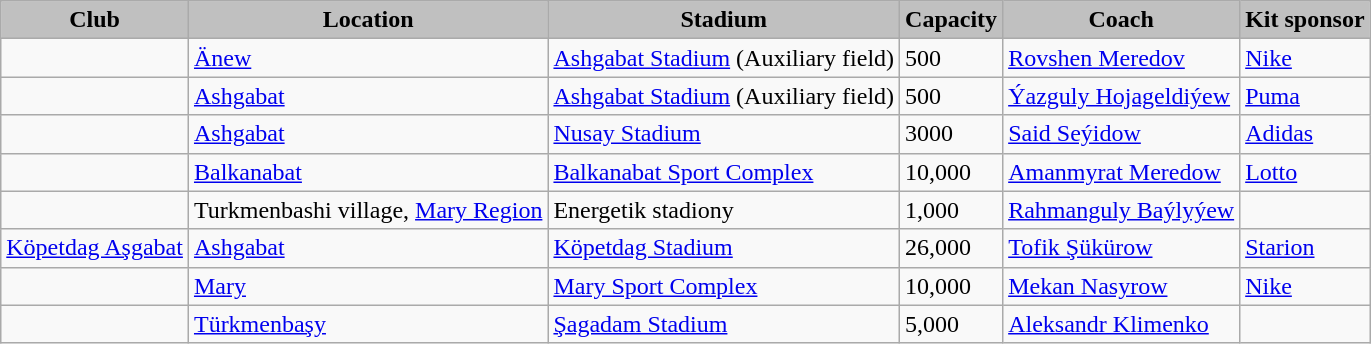<table class="wikitable sortable">
<tr>
<th style="background:silver">Club</th>
<th style="background:silver">Location</th>
<th style="background:silver">Stadium</th>
<th style="background:silver">Capacity</th>
<th style="background:silver">Coach</th>
<th style="background:silver">Kit sponsor</th>
</tr>
<tr --->
<td></td>
<td><a href='#'>Änew</a></td>
<td><a href='#'>Ashgabat Stadium</a> (Auxiliary field)</td>
<td>500</td>
<td> <a href='#'>Rovshen Meredov</a></td>
<td><a href='#'>Nike</a></td>
</tr>
<tr --->
<td></td>
<td><a href='#'>Ashgabat</a></td>
<td><a href='#'>Ashgabat Stadium</a> (Auxiliary field)</td>
<td>500</td>
<td> <a href='#'>Ýazguly Hojageldiýew</a></td>
<td><a href='#'>Puma</a></td>
</tr>
<tr --->
<td></td>
<td><a href='#'>Ashgabat</a></td>
<td><a href='#'>Nusay Stadium</a></td>
<td>3000</td>
<td> <a href='#'>Said Seýidow</a></td>
<td><a href='#'>Adidas</a></td>
</tr>
<tr --->
<td></td>
<td><a href='#'>Balkanabat</a></td>
<td><a href='#'>Balkanabat Sport Complex</a></td>
<td>10,000</td>
<td> <a href='#'>Amanmyrat Meredow</a></td>
<td><a href='#'>Lotto</a></td>
</tr>
<tr --->
<td></td>
<td>Turkmenbashi village, <a href='#'>Mary Region</a></td>
<td>Energetik stadiony</td>
<td>1,000</td>
<td> <a href='#'>Rahmanguly Baýlyýew</a></td>
</tr>
<tr --->
<td><a href='#'>Köpetdag Aşgabat</a></td>
<td><a href='#'>Ashgabat</a></td>
<td><a href='#'>Köpetdag Stadium</a></td>
<td>26,000</td>
<td> <a href='#'>Tofik Şükürow</a></td>
<td><a href='#'>Starion</a></td>
</tr>
<tr --->
<td></td>
<td><a href='#'>Mary</a></td>
<td><a href='#'>Mary Sport Complex</a></td>
<td>10,000</td>
<td> <a href='#'>Mekan Nasyrow</a></td>
<td><a href='#'>Nike</a></td>
</tr>
<tr --->
<td></td>
<td><a href='#'>Türkmenbaşy</a></td>
<td><a href='#'>Şagadam Stadium</a></td>
<td>5,000</td>
<td> <a href='#'>Aleksandr Klimenko</a></td>
</tr>
</table>
